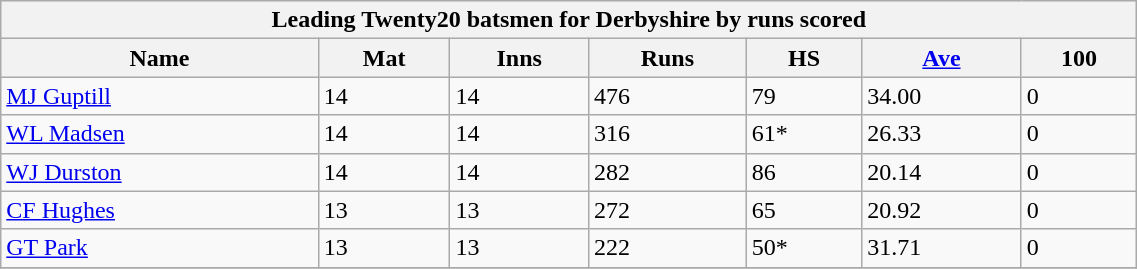<table class="wikitable" width="60%">
<tr bgcolor="#efefef">
<th colspan=7>Leading Twenty20 batsmen for Derbyshire by runs scored</th>
</tr>
<tr bgcolor="#efefef">
<th>Name</th>
<th>Mat</th>
<th>Inns</th>
<th>Runs</th>
<th>HS</th>
<th><a href='#'>Ave</a></th>
<th>100</th>
</tr>
<tr>
<td><a href='#'>MJ Guptill</a></td>
<td>14</td>
<td>14</td>
<td>476</td>
<td>79</td>
<td>34.00</td>
<td>0</td>
</tr>
<tr>
<td><a href='#'>WL Madsen</a></td>
<td>14</td>
<td>14</td>
<td>316</td>
<td>61*</td>
<td>26.33</td>
<td>0</td>
</tr>
<tr>
<td><a href='#'>WJ Durston</a></td>
<td>14</td>
<td>14</td>
<td>282</td>
<td>86</td>
<td>20.14</td>
<td>0</td>
</tr>
<tr>
<td><a href='#'>CF Hughes</a></td>
<td>13</td>
<td>13</td>
<td>272</td>
<td>65</td>
<td>20.92</td>
<td>0</td>
</tr>
<tr>
<td><a href='#'>GT Park</a></td>
<td>13</td>
<td>13</td>
<td>222</td>
<td>50*</td>
<td>31.71</td>
<td>0</td>
</tr>
<tr>
</tr>
</table>
